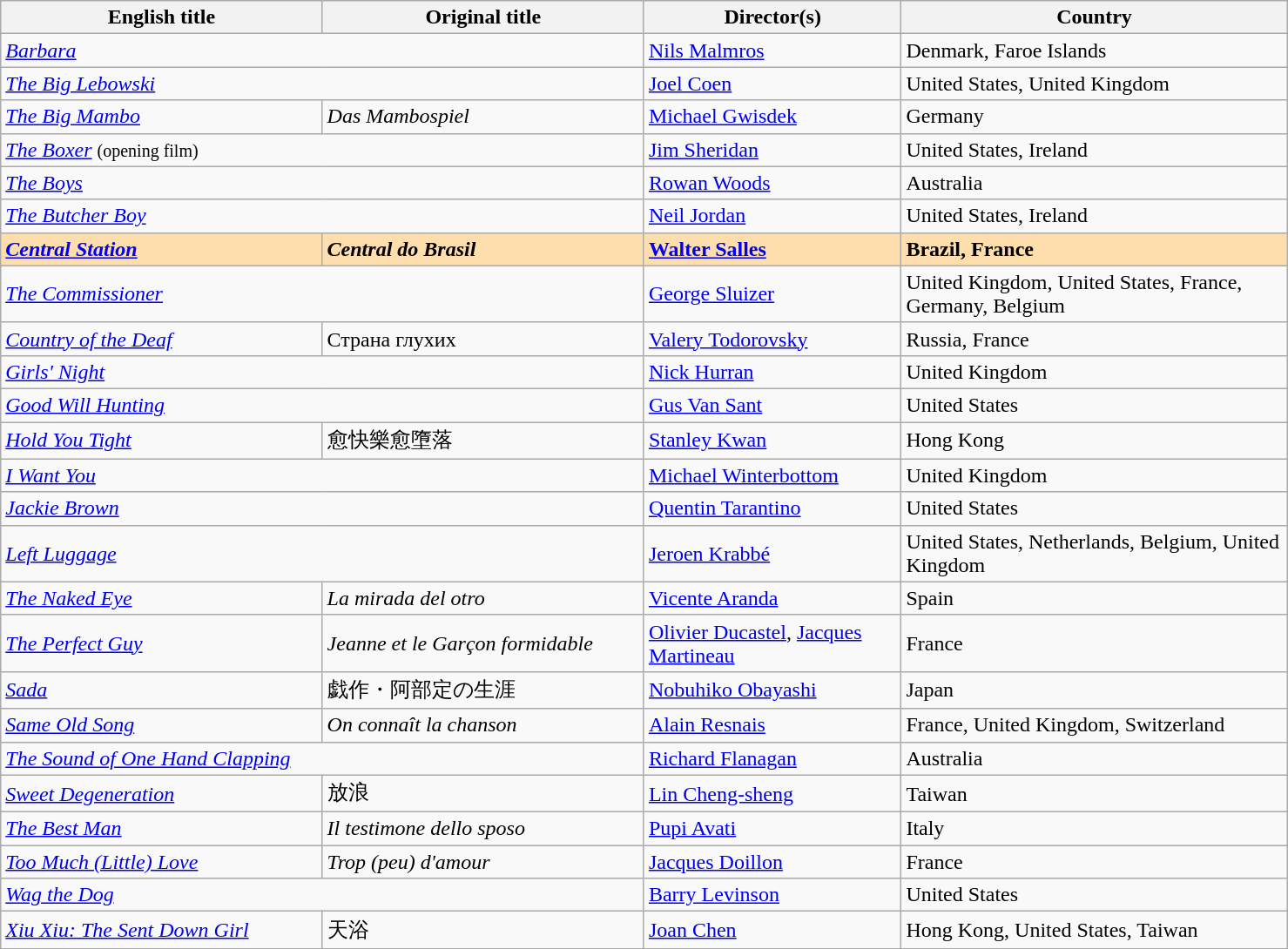<table class="wikitable" width="78%" cellpadding="5">
<tr>
<th width="25%">English title</th>
<th width="25%">Original title</th>
<th width="20%">Director(s)</th>
<th width="30%">Country</th>
</tr>
<tr>
<td colspan="2"><em><a href='#'>Barbara</a></em></td>
<td><a href='#'>Nils Malmros</a></td>
<td>Denmark, Faroe Islands</td>
</tr>
<tr>
<td colspan="2"><em><a href='#'>The Big Lebowski</a></em></td>
<td><a href='#'>Joel Coen</a></td>
<td>United States, United Kingdom</td>
</tr>
<tr>
<td><em><a href='#'>The Big Mambo</a></em></td>
<td><em>Das Mambospiel</em></td>
<td><a href='#'>Michael Gwisdek</a></td>
<td>Germany</td>
</tr>
<tr>
<td colspan="2"><em><a href='#'>The Boxer</a></em> <small>(opening film)</small></td>
<td><a href='#'>Jim Sheridan</a></td>
<td>United States, Ireland</td>
</tr>
<tr>
<td colspan="2"><em><a href='#'>The Boys</a></em></td>
<td><a href='#'>Rowan Woods</a></td>
<td>Australia</td>
</tr>
<tr>
<td colspan="2"><em><a href='#'>The Butcher Boy</a></em></td>
<td><a href='#'>Neil Jordan</a></td>
<td>United States, Ireland</td>
</tr>
<tr style="background:#FFDEAD;">
<td><em><a href='#'><strong>Central Station</strong></a></em></td>
<td><strong><em>Central do Brasil</em></strong></td>
<td><strong><a href='#'>Walter Salles</a></strong></td>
<td><strong>Brazil, France</strong></td>
</tr>
<tr>
<td colspan="2"><em><a href='#'>The Commissioner</a></em></td>
<td><a href='#'>George Sluizer</a></td>
<td>United Kingdom, United States, France, Germany, Belgium</td>
</tr>
<tr>
<td><em><a href='#'>Country of the Deaf</a></em></td>
<td>Страна глухих</td>
<td><a href='#'>Valery Todorovsky</a></td>
<td>Russia, France</td>
</tr>
<tr>
<td colspan="2"><em><a href='#'>Girls' Night</a></em></td>
<td><a href='#'>Nick Hurran</a></td>
<td>United Kingdom</td>
</tr>
<tr>
<td colspan="2"><em><a href='#'>Good Will Hunting</a></em></td>
<td><a href='#'>Gus Van Sant</a></td>
<td>United States</td>
</tr>
<tr>
<td><em><a href='#'>Hold You Tight</a></em></td>
<td>愈快樂愈墮落</td>
<td><a href='#'>Stanley Kwan</a></td>
<td>Hong Kong</td>
</tr>
<tr>
<td colspan="2"><em><a href='#'>I Want You</a></em></td>
<td><a href='#'>Michael Winterbottom</a></td>
<td>United Kingdom</td>
</tr>
<tr>
<td colspan="2"><em><a href='#'>Jackie Brown</a></em></td>
<td><a href='#'>Quentin Tarantino</a></td>
<td>United States</td>
</tr>
<tr>
<td colspan="2"><em><a href='#'>Left Luggage</a></em></td>
<td><a href='#'>Jeroen Krabbé</a></td>
<td>United States, Netherlands, Belgium, United Kingdom</td>
</tr>
<tr>
<td><em><a href='#'>The Naked Eye</a></em></td>
<td><em>La mirada del otro</em></td>
<td><a href='#'>Vicente Aranda</a></td>
<td>Spain</td>
</tr>
<tr>
<td><em><a href='#'>The Perfect Guy</a></em></td>
<td><em>Jeanne et le Garçon formidable</em></td>
<td><a href='#'>Olivier Ducastel</a>, <a href='#'>Jacques Martineau</a></td>
<td>France</td>
</tr>
<tr>
<td><em><a href='#'>Sada</a></em></td>
<td>戯作・阿部定の生涯</td>
<td><a href='#'>Nobuhiko Obayashi</a></td>
<td>Japan</td>
</tr>
<tr>
<td><em><a href='#'>Same Old Song</a></em></td>
<td><em>On connaît la chanson</em></td>
<td><a href='#'>Alain Resnais</a></td>
<td>France, United Kingdom, Switzerland</td>
</tr>
<tr>
<td colspan="2"><em><a href='#'>The Sound of One Hand Clapping</a></em></td>
<td><a href='#'>Richard Flanagan</a></td>
<td>Australia</td>
</tr>
<tr>
<td><em><a href='#'>Sweet Degeneration</a></em></td>
<td>放浪</td>
<td><a href='#'>Lin Cheng-sheng</a></td>
<td>Taiwan</td>
</tr>
<tr>
<td><em><a href='#'>The Best Man</a></em></td>
<td><em>Il testimone dello sposo</em></td>
<td><a href='#'>Pupi Avati</a></td>
<td>Italy</td>
</tr>
<tr>
<td><em><a href='#'>Too Much (Little) Love</a></em></td>
<td><em>Trop (peu) d'amour</em></td>
<td><a href='#'>Jacques Doillon</a></td>
<td>France</td>
</tr>
<tr>
<td colspan="2"><em><a href='#'>Wag the Dog</a></em></td>
<td><a href='#'>Barry Levinson</a></td>
<td>United States</td>
</tr>
<tr>
<td><em><a href='#'>Xiu Xiu: The Sent Down Girl</a></em></td>
<td>天浴</td>
<td><a href='#'>Joan Chen</a></td>
<td>Hong Kong, United States, Taiwan</td>
</tr>
</table>
